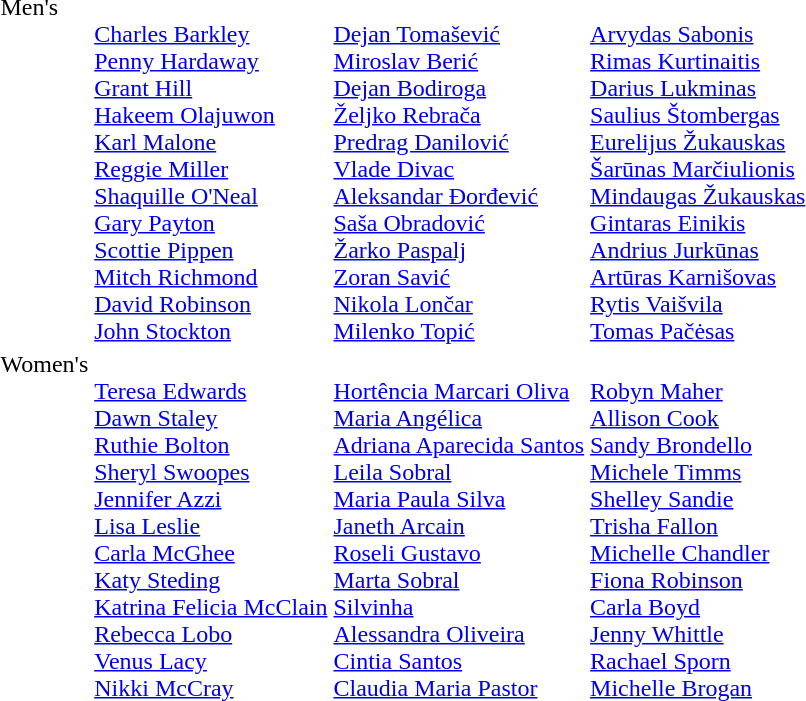<table>
<tr valign=top>
<td>Men's</td>
<td><br><a href='#'>Charles Barkley</a><br> <a href='#'>Penny Hardaway</a><br> <a href='#'>Grant Hill</a><br> <a href='#'>Hakeem Olajuwon</a><br> <a href='#'>Karl Malone</a><br> <a href='#'>Reggie Miller</a><br> <a href='#'>Shaquille O'Neal</a><br> <a href='#'>Gary Payton</a><br> <a href='#'>Scottie Pippen</a><br> <a href='#'>Mitch Richmond</a><br> <a href='#'>David Robinson</a><br> <a href='#'>John Stockton</a></td>
<td><br><a href='#'>Dejan Tomašević</a><br> <a href='#'>Miroslav Berić</a><br> <a href='#'>Dejan Bodiroga</a><br> <a href='#'>Željko Rebrača</a><br> <a href='#'>Predrag Danilović</a><br> <a href='#'>Vlade Divac</a><br> <a href='#'>Aleksandar Đorđević</a><br> <a href='#'>Saša Obradović</a><br> <a href='#'>Žarko Paspalj</a><br> <a href='#'>Zoran Savić</a><br> <a href='#'>Nikola Lončar</a><br> <a href='#'>Milenko Topić</a><br></td>
<td><br><a href='#'>Arvydas Sabonis</a><br> <a href='#'>Rimas Kurtinaitis</a><br> <a href='#'>Darius Lukminas</a><br> <a href='#'>Saulius Štombergas</a><br> <a href='#'>Eurelijus Žukauskas</a><br> <a href='#'>Šarūnas Marčiulionis</a><br> <a href='#'>Mindaugas Žukauskas</a><br> <a href='#'>Gintaras Einikis</a><br> <a href='#'>Andrius Jurkūnas</a><br> <a href='#'>Artūras Karnišovas</a><br> <a href='#'>Rytis Vaišvila</a><br> <a href='#'>Tomas Pačėsas</a></td>
</tr>
<tr valign=top>
<td>Women's</td>
<td><br><a href='#'>Teresa Edwards</a><br> <a href='#'>Dawn Staley</a><br> <a href='#'>Ruthie Bolton</a><br> <a href='#'>Sheryl Swoopes</a><br> <a href='#'>Jennifer Azzi</a><br> <a href='#'>Lisa Leslie</a><br> <a href='#'>Carla McGhee</a><br> <a href='#'>Katy Steding</a><br> <a href='#'>Katrina Felicia McClain</a><br> <a href='#'>Rebecca Lobo</a><br> <a href='#'>Venus Lacy</a><br> <a href='#'>Nikki McCray</a></td>
<td><br><a href='#'>Hortência Marcari Oliva</a><br> <a href='#'>Maria Angélica</a><br> <a href='#'>Adriana Aparecida Santos</a><br> <a href='#'>Leila Sobral</a><br> <a href='#'>Maria Paula Silva</a><br> <a href='#'>Janeth Arcain</a><br> <a href='#'>Roseli Gustavo</a><br> <a href='#'>Marta Sobral</a><br> <a href='#'>Silvinha</a><br> <a href='#'>Alessandra Oliveira</a><br> <a href='#'>Cintia Santos</a><br> <a href='#'>Claudia Maria Pastor</a><br></td>
<td><br><a href='#'>Robyn Maher</a><br> <a href='#'>Allison Cook</a><br> <a href='#'>Sandy Brondello</a><br> <a href='#'>Michele Timms</a><br> <a href='#'>Shelley Sandie</a><br> <a href='#'>Trisha Fallon</a><br> <a href='#'>Michelle Chandler</a><br> <a href='#'>Fiona Robinson</a><br> <a href='#'>Carla Boyd</a><br> <a href='#'>Jenny Whittle</a><br> <a href='#'>Rachael Sporn</a><br> <a href='#'>Michelle Brogan</a></td>
</tr>
</table>
